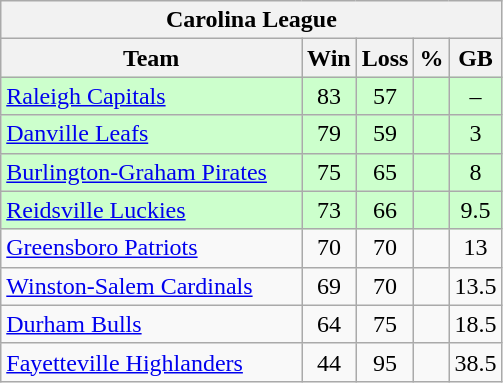<table class="wikitable">
<tr>
<th colspan="5">Carolina League</th>
</tr>
<tr>
<th width="60%">Team</th>
<th>Win</th>
<th>Loss</th>
<th>%</th>
<th>GB</th>
</tr>
<tr align=center bgcolor=ccffcc>
<td align=left><a href='#'>Raleigh Capitals</a></td>
<td>83</td>
<td>57</td>
<td></td>
<td>–</td>
</tr>
<tr align=center bgcolor=ccffcc>
<td align=left><a href='#'>Danville Leafs</a></td>
<td>79</td>
<td>59</td>
<td></td>
<td>3</td>
</tr>
<tr align=center bgcolor=ccffcc>
<td align=left><a href='#'>Burlington-Graham Pirates</a></td>
<td>75</td>
<td>65</td>
<td></td>
<td>8</td>
</tr>
<tr align=center bgcolor=ccffcc>
<td align=left><a href='#'>Reidsville Luckies</a></td>
<td>73</td>
<td>66</td>
<td></td>
<td>9.5</td>
</tr>
<tr align=center>
<td align=left><a href='#'>Greensboro Patriots</a></td>
<td>70</td>
<td>70</td>
<td></td>
<td>13</td>
</tr>
<tr align=center>
<td align=left><a href='#'>Winston-Salem Cardinals</a></td>
<td>69</td>
<td>70</td>
<td></td>
<td>13.5</td>
</tr>
<tr align=center>
<td align=left><a href='#'>Durham Bulls</a></td>
<td>64</td>
<td>75</td>
<td></td>
<td>18.5</td>
</tr>
<tr align=center>
<td align=left><a href='#'>Fayetteville Highlanders</a></td>
<td>44</td>
<td>95</td>
<td></td>
<td>38.5</td>
</tr>
</table>
